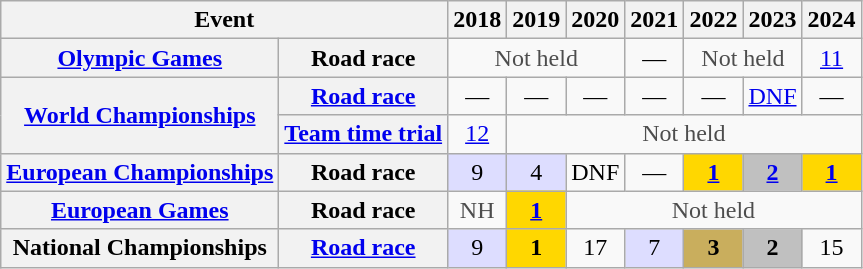<table class="wikitable plainrowheaders">
<tr>
<th scope="col" colspan=2>Event</th>
<th scope="col">2018</th>
<th scope="col">2019</th>
<th scope="col">2020</th>
<th scope="col">2021</th>
<th scope="col">2022</th>
<th scope="col">2023</th>
<th scope="col">2024</th>
</tr>
<tr style="text-align:center;">
<th scope="row"> <a href='#'>Olympic Games</a></th>
<th scope="row">Road race</th>
<td style="color:#4d4d4d;" colspan=3>Not held</td>
<td>—</td>
<td style="color:#4d4d4d;" colspan=2>Not held</td>
<td><a href='#'>11</a></td>
</tr>
<tr style="text-align:center;">
<th scope="row" rowspan=2> <a href='#'>World Championships</a></th>
<th scope="row"><a href='#'>Road race</a></th>
<td>—</td>
<td>—</td>
<td>—</td>
<td>—</td>
<td>—</td>
<td><a href='#'>DNF</a></td>
<td>—</td>
</tr>
<tr style="text-align:center;">
<th scope="row"><a href='#'>Team time trial</a></th>
<td><a href='#'>12</a></td>
<td style="color:#4d4d4d;" colspan=6>Not held</td>
</tr>
<tr style="text-align:center;">
<th scope="row"> <a href='#'>European Championships</a></th>
<th scope="row">Road race</th>
<td style="background:#ddf;">9</td>
<td style="background:#ddf;">4</td>
<td>DNF</td>
<td>—</td>
<td style="background:gold;"><a href='#'><strong>1</strong></a></td>
<td style="background:silver;"><a href='#'><strong>2</strong></a></td>
<td style="background:gold;"><a href='#'><strong>1</strong></a></td>
</tr>
<tr style="text-align:center;">
<th scope="row" rowspan=1> <a href='#'>European Games</a></th>
<th scope="row">Road race</th>
<td style="color:#4d4d4d;">NH</td>
<td style="background:gold;"><a href='#'><strong>1</strong></a></td>
<td style="color:#4d4d4d;" colspan=5>Not held</td>
</tr>
<tr style="text-align:center;">
<th scope="row"> National Championships</th>
<th scope="row"><a href='#'>Road race</a></th>
<td style="background:#ddf;">9</td>
<td style="background:gold;"><strong>1</strong></td>
<td>17</td>
<td style="background:#ddf;">7</td>
<td style="background:#C9AE5D;"><strong>3</strong></td>
<td style="background:silver;"><strong>2</strong></td>
<td>15</td>
</tr>
</table>
